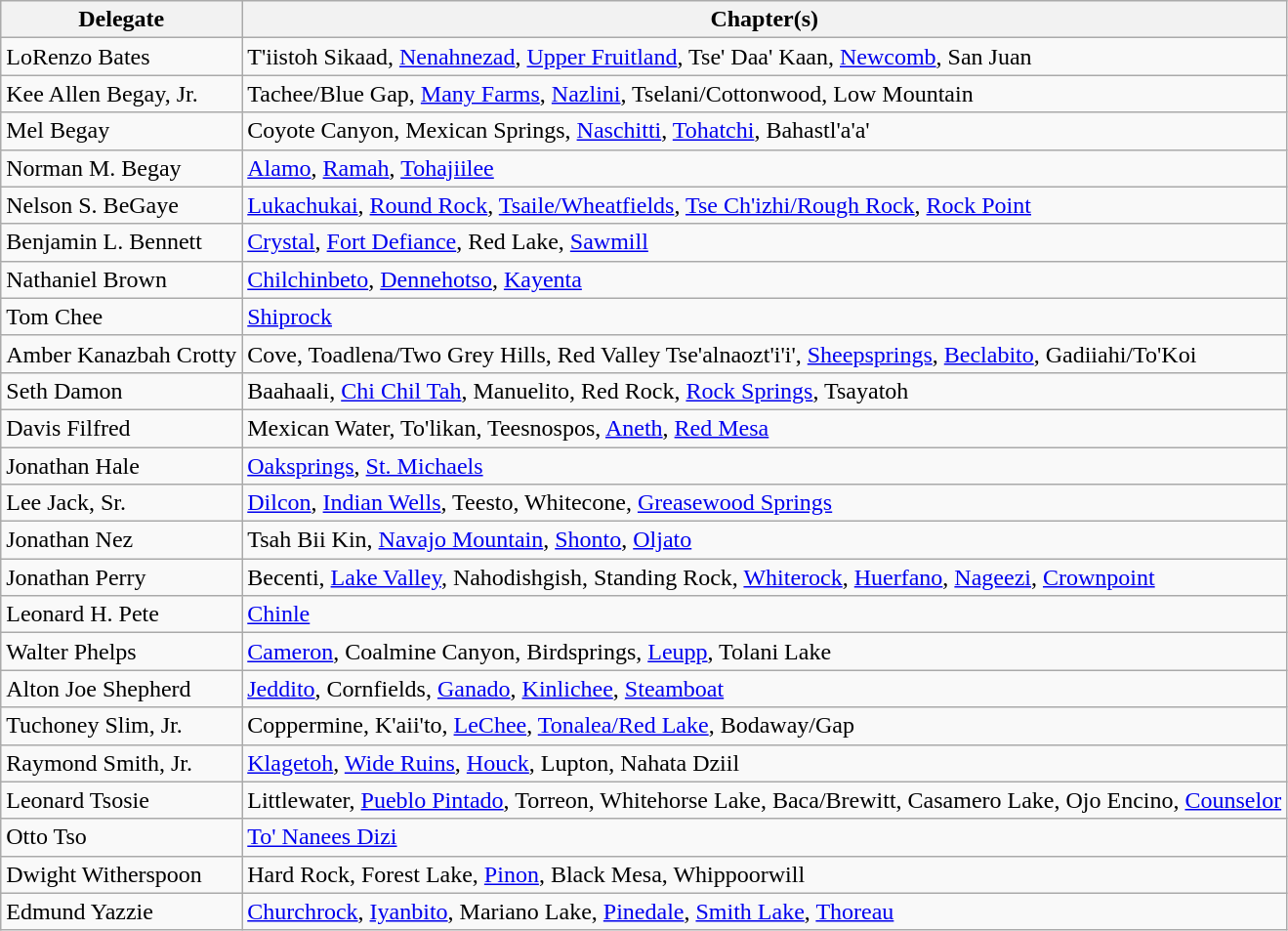<table class="wikitable">
<tr>
<th>Delegate</th>
<th>Chapter(s)</th>
</tr>
<tr>
<td>LoRenzo Bates</td>
<td>T'iistoh Sikaad, <a href='#'>Nenahnezad</a>, <a href='#'>Upper Fruitland</a>, Tse' Daa' Kaan, <a href='#'>Newcomb</a>, San Juan</td>
</tr>
<tr>
<td>Kee Allen Begay, Jr.</td>
<td>Tachee/Blue Gap, <a href='#'>Many Farms</a>, <a href='#'>Nazlini</a>, Tselani/Cottonwood, Low Mountain</td>
</tr>
<tr>
<td>Mel Begay</td>
<td>Coyote Canyon, Mexican Springs, <a href='#'>Naschitti</a>, <a href='#'>Tohatchi</a>, Bahastl'a'a'</td>
</tr>
<tr>
<td>Norman M. Begay</td>
<td><a href='#'>Alamo</a>, <a href='#'>Ramah</a>, <a href='#'>Tohajiilee</a></td>
</tr>
<tr>
<td>Nelson S. BeGaye</td>
<td><a href='#'>Lukachukai</a>, <a href='#'>Round Rock</a>, <a href='#'>Tsaile/Wheatfields</a>, <a href='#'>Tse Ch'izhi/Rough Rock</a>, <a href='#'>Rock Point</a></td>
</tr>
<tr>
<td>Benjamin L. Bennett</td>
<td><a href='#'>Crystal</a>, <a href='#'>Fort Defiance</a>, Red Lake, <a href='#'>Sawmill</a></td>
</tr>
<tr>
<td>Nathaniel Brown</td>
<td><a href='#'>Chilchinbeto</a>, <a href='#'>Dennehotso</a>, <a href='#'>Kayenta</a></td>
</tr>
<tr>
<td>Tom Chee</td>
<td><a href='#'>Shiprock</a></td>
</tr>
<tr>
<td>Amber Kanazbah Crotty</td>
<td>Cove, Toadlena/Two Grey Hills, Red Valley Tse'alnaozt'i'i', <a href='#'>Sheepsprings</a>, <a href='#'>Beclabito</a>, Gadiiahi/To'Koi</td>
</tr>
<tr>
<td>Seth Damon</td>
<td>Baahaali, <a href='#'>Chi Chil Tah</a>, Manuelito, Red Rock, <a href='#'>Rock Springs</a>, Tsayatoh</td>
</tr>
<tr>
<td>Davis Filfred</td>
<td>Mexican Water, To'likan, Teesnospos, <a href='#'>Aneth</a>, <a href='#'>Red Mesa</a></td>
</tr>
<tr>
<td>Jonathan Hale</td>
<td><a href='#'>Oaksprings</a>, <a href='#'>St. Michaels</a></td>
</tr>
<tr>
<td>Lee Jack, Sr.</td>
<td><a href='#'>Dilcon</a>, <a href='#'>Indian Wells</a>, Teesto, Whitecone, <a href='#'>Greasewood Springs</a></td>
</tr>
<tr>
<td>Jonathan Nez</td>
<td>Tsah Bii Kin, <a href='#'>Navajo Mountain</a>, <a href='#'>Shonto</a>, <a href='#'>Oljato</a></td>
</tr>
<tr>
<td>Jonathan Perry</td>
<td>Becenti, <a href='#'>Lake Valley</a>, Nahodishgish, Standing Rock, <a href='#'>Whiterock</a>, <a href='#'>Huerfano</a>, <a href='#'>Nageezi</a>, <a href='#'>Crownpoint</a></td>
</tr>
<tr>
<td>Leonard H. Pete</td>
<td><a href='#'>Chinle</a></td>
</tr>
<tr>
<td>Walter Phelps</td>
<td><a href='#'>Cameron</a>, Coalmine Canyon, Birdsprings, <a href='#'>Leupp</a>, Tolani Lake</td>
</tr>
<tr>
<td>Alton Joe Shepherd</td>
<td><a href='#'>Jeddito</a>, Cornfields, <a href='#'>Ganado</a>, <a href='#'>Kinlichee</a>, <a href='#'>Steamboat</a></td>
</tr>
<tr>
<td>Tuchoney Slim, Jr.</td>
<td>Coppermine, K'aii'to, <a href='#'>LeChee</a>, <a href='#'>Tonalea/Red Lake</a>, Bodaway/Gap</td>
</tr>
<tr>
<td>Raymond Smith, Jr.</td>
<td><a href='#'>Klagetoh</a>, <a href='#'>Wide Ruins</a>, <a href='#'>Houck</a>, Lupton, Nahata Dziil</td>
</tr>
<tr>
<td>Leonard Tsosie</td>
<td>Littlewater, <a href='#'>Pueblo Pintado</a>, Torreon, Whitehorse Lake, Baca/Brewitt, Casamero Lake, Ojo Encino, <a href='#'>Counselor</a></td>
</tr>
<tr>
<td>Otto Tso</td>
<td><a href='#'>To' Nanees Dizi</a></td>
</tr>
<tr>
<td>Dwight Witherspoon</td>
<td>Hard Rock, Forest Lake, <a href='#'>Pinon</a>, Black Mesa, Whippoorwill</td>
</tr>
<tr>
<td>Edmund Yazzie</td>
<td><a href='#'>Churchrock</a>, <a href='#'>Iyanbito</a>, Mariano Lake, <a href='#'>Pinedale</a>, <a href='#'>Smith Lake</a>, <a href='#'>Thoreau</a></td>
</tr>
</table>
